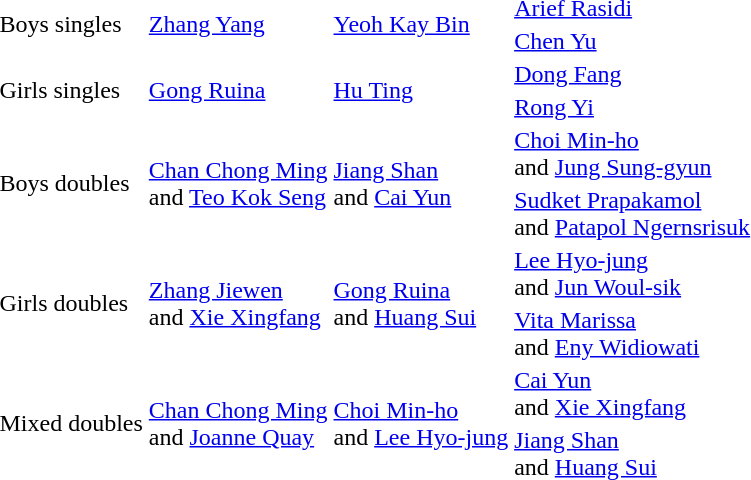<table>
<tr>
<td rowspan=2>Boys singles</td>
<td rowspan=2> <a href='#'>Zhang Yang</a></td>
<td rowspan=2> <a href='#'>Yeoh Kay Bin</a></td>
<td> <a href='#'>Arief Rasidi</a></td>
</tr>
<tr>
<td> <a href='#'>Chen Yu</a></td>
</tr>
<tr>
<td rowspan=2>Girls singles</td>
<td rowspan=2> <a href='#'>Gong Ruina</a></td>
<td rowspan=2> <a href='#'>Hu Ting</a></td>
<td> <a href='#'>Dong Fang</a></td>
</tr>
<tr>
<td> <a href='#'>Rong Yi</a></td>
</tr>
<tr>
<td rowspan=2>Boys doubles</td>
<td rowspan=2> <a href='#'>Chan Chong Ming</a><br>and <a href='#'>Teo Kok Seng</a></td>
<td rowspan=2> <a href='#'>Jiang Shan</a><br>and <a href='#'>Cai Yun</a></td>
<td> <a href='#'>Choi Min-ho</a><br>and <a href='#'>Jung Sung-gyun</a></td>
</tr>
<tr>
<td> <a href='#'>Sudket Prapakamol</a><br>and <a href='#'>Patapol Ngernsrisuk</a></td>
</tr>
<tr>
<td rowspan=2>Girls doubles</td>
<td rowspan=2> <a href='#'>Zhang Jiewen</a><br>and <a href='#'>Xie Xingfang</a></td>
<td rowspan=2> <a href='#'>Gong Ruina</a><br>and <a href='#'>Huang Sui</a></td>
<td> <a href='#'>Lee Hyo-jung</a><br>and <a href='#'>Jun Woul-sik</a></td>
</tr>
<tr>
<td> <a href='#'>Vita Marissa</a><br>and <a href='#'>Eny Widiowati</a></td>
</tr>
<tr>
<td rowspan=2>Mixed doubles</td>
<td rowspan=2> <a href='#'>Chan Chong Ming</a><br>and <a href='#'>Joanne Quay</a></td>
<td rowspan=2> <a href='#'>Choi Min-ho</a><br>and <a href='#'>Lee Hyo-jung</a></td>
<td> <a href='#'>Cai Yun</a><br>and <a href='#'>Xie Xingfang</a></td>
</tr>
<tr>
<td> <a href='#'>Jiang Shan</a><br>and <a href='#'>Huang Sui</a></td>
</tr>
</table>
